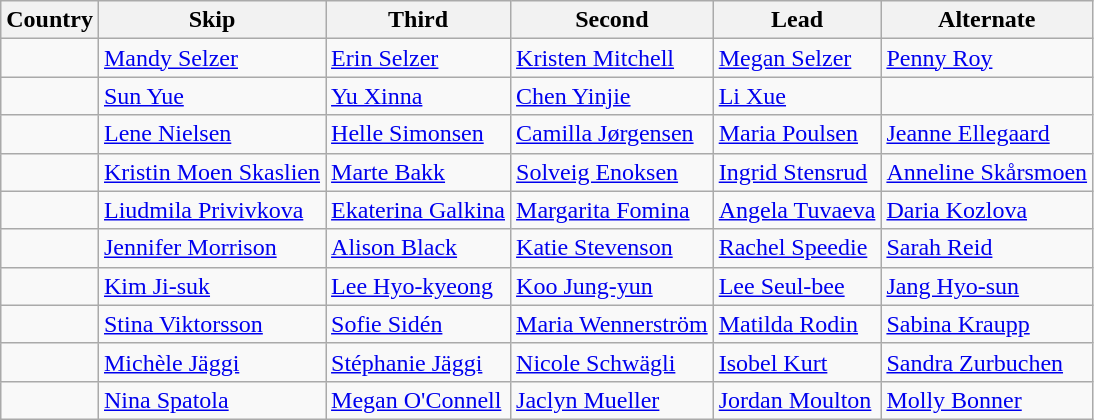<table class="wikitable">
<tr>
<th>Country</th>
<th>Skip</th>
<th>Third</th>
<th>Second</th>
<th>Lead</th>
<th>Alternate</th>
</tr>
<tr>
<td></td>
<td><a href='#'>Mandy Selzer</a></td>
<td><a href='#'>Erin Selzer</a></td>
<td><a href='#'>Kristen Mitchell</a></td>
<td><a href='#'>Megan Selzer</a></td>
<td><a href='#'>Penny Roy</a></td>
</tr>
<tr>
<td></td>
<td><a href='#'>Sun Yue</a></td>
<td><a href='#'>Yu Xinna</a></td>
<td><a href='#'>Chen Yinjie</a></td>
<td><a href='#'>Li Xue</a></td>
<td></td>
</tr>
<tr>
<td></td>
<td><a href='#'>Lene Nielsen</a></td>
<td><a href='#'>Helle Simonsen</a></td>
<td><a href='#'>Camilla Jørgensen</a></td>
<td><a href='#'>Maria Poulsen</a></td>
<td><a href='#'>Jeanne Ellegaard</a></td>
</tr>
<tr>
<td></td>
<td><a href='#'>Kristin Moen Skaslien</a></td>
<td><a href='#'>Marte Bakk</a></td>
<td><a href='#'>Solveig Enoksen</a></td>
<td><a href='#'>Ingrid Stensrud</a></td>
<td><a href='#'>Anneline Skårsmoen</a></td>
</tr>
<tr>
<td></td>
<td><a href='#'>Liudmila Privivkova</a></td>
<td><a href='#'>Ekaterina Galkina</a></td>
<td><a href='#'>Margarita Fomina</a></td>
<td><a href='#'>Angela Tuvaeva</a></td>
<td><a href='#'>Daria Kozlova</a></td>
</tr>
<tr>
<td></td>
<td><a href='#'>Jennifer Morrison</a></td>
<td><a href='#'>Alison Black</a></td>
<td><a href='#'>Katie Stevenson</a></td>
<td><a href='#'>Rachel Speedie</a></td>
<td><a href='#'>Sarah Reid</a></td>
</tr>
<tr>
<td></td>
<td><a href='#'>Kim Ji-suk</a></td>
<td><a href='#'>Lee Hyo-kyeong</a></td>
<td><a href='#'>Koo Jung-yun</a></td>
<td><a href='#'>Lee Seul-bee</a></td>
<td><a href='#'>Jang Hyo-sun</a></td>
</tr>
<tr>
<td></td>
<td><a href='#'>Stina Viktorsson</a></td>
<td><a href='#'>Sofie Sidén</a></td>
<td><a href='#'>Maria Wennerström</a></td>
<td><a href='#'>Matilda Rodin</a></td>
<td><a href='#'>Sabina Kraupp</a></td>
</tr>
<tr>
<td></td>
<td><a href='#'>Michèle Jäggi</a></td>
<td><a href='#'>Stéphanie Jäggi</a></td>
<td><a href='#'>Nicole Schwägli</a></td>
<td><a href='#'>Isobel Kurt</a></td>
<td><a href='#'>Sandra Zurbuchen</a></td>
</tr>
<tr>
<td></td>
<td><a href='#'>Nina Spatola</a></td>
<td><a href='#'>Megan O'Connell</a></td>
<td><a href='#'>Jaclyn Mueller</a></td>
<td><a href='#'>Jordan Moulton</a></td>
<td><a href='#'>Molly Bonner</a></td>
</tr>
</table>
